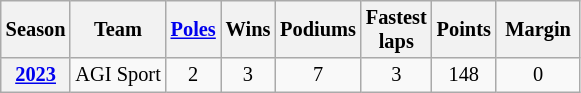<table class="wikitable" style="font-size:85%; text-align:center">
<tr>
<th>Season</th>
<th>Team</th>
<th scope=col><a href='#'>Poles</a></th>
<th scope=col>Wins</th>
<th scope=col>Podiums</th>
<th scope=col width="40">Fastest laps</th>
<th scope=col>Points</th>
<th scope=col width="50">Margin</th>
</tr>
<tr>
<th><a href='#'>2023</a></th>
<td align=left> AGI Sport</td>
<td>2</td>
<td>3</td>
<td>7</td>
<td>3</td>
<td>148</td>
<td>0</td>
</tr>
</table>
